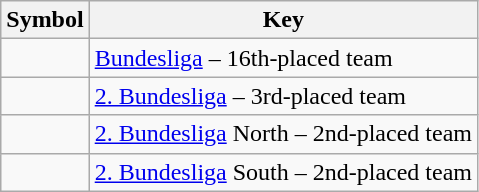<table class="wikitable" align="center">
<tr>
<th>Symbol</th>
<th>Key</th>
</tr>
<tr>
<td></td>
<td><a href='#'>Bundesliga</a> – 16th-placed team</td>
</tr>
<tr>
<td></td>
<td><a href='#'>2. Bundesliga</a> – 3rd-placed team</td>
</tr>
<tr>
<td></td>
<td><a href='#'>2. Bundesliga</a> North – 2nd-placed team</td>
</tr>
<tr>
<td></td>
<td><a href='#'>2. Bundesliga</a> South – 2nd-placed team</td>
</tr>
</table>
